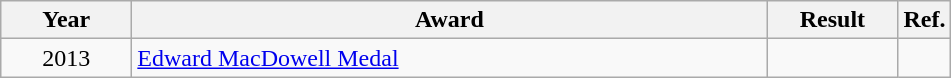<table class=wikitable>
<tr>
<th scope="col" style="width:5em;">Year</th>
<th scope="col" style="width:26em;">Award</th>
<th scope="col" style="width:5em;">Result</th>
<th>Ref.</th>
</tr>
<tr>
<td style="text-align:center;">2013</td>
<td><a href='#'>Edward MacDowell Medal</a></td>
<td></td>
<td style="text-align:center;"></td>
</tr>
</table>
